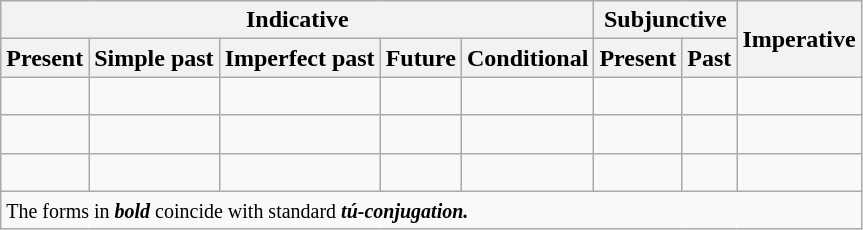<table class="wikitable">
<tr>
<th colspan="5" style="text-align:center;">Indicative</th>
<th colspan="2" style="text-align:center;">Subjunctive</th>
<th rowspan="2" style="text-align:center;">Imperative</th>
</tr>
<tr>
<th>Present</th>
<th>Simple past</th>
<th>Imperfect past</th>
<th>Future</th>
<th>Conditional</th>
<th>Present</th>
<th>Past</th>
</tr>
<tr>
<td></td>
<td></td>
<td></td>
<td></td>
<td></td>
<td></td>
<td><br></td>
<td></td>
</tr>
<tr>
<td></td>
<td></td>
<td></td>
<td></td>
<td></td>
<td></td>
<td><br></td>
<td></td>
</tr>
<tr>
<td></td>
<td></td>
<td></td>
<td></td>
<td></td>
<td></td>
<td><br></td>
<td></td>
</tr>
<tr>
<td colspan=8><small>The forms in <strong><em>bold</em></strong> coincide with standard <strong><em>tú<strong>-conjugation<em>.</small></td>
</tr>
</table>
